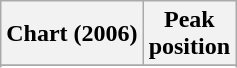<table class="wikitable sortable plainrowheaders">
<tr>
<th>Chart (2006)</th>
<th>Peak<br>position</th>
</tr>
<tr>
</tr>
<tr>
</tr>
<tr>
</tr>
</table>
